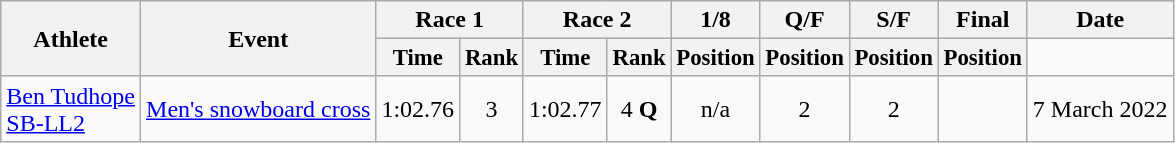<table class="wikitable">
<tr>
<th rowspan="2">Athlete</th>
<th rowspan="2">Event</th>
<th colspan=2>Race 1</th>
<th colspan=2>Race 2</th>
<th>1/8</th>
<th>Q/F</th>
<th>S/F</th>
<th>Final</th>
<th>Date</th>
</tr>
<tr style="font-size:95%">
<th>Time</th>
<th>Rank</th>
<th>Time</th>
<th>Rank</th>
<th>Position</th>
<th>Position</th>
<th>Position</th>
<th>Position</th>
<td></td>
</tr>
<tr style="text-align:center;">
<td style="text-align:left;" rowspan="2"><a href='#'>Ben Tudhope</a>  <br> <a href='#'>SB-LL2</a></td>
<td style="text-align:left;" rowspan="3"><a href='#'>Men's snowboard cross</a></td>
<td>1:02.76</td>
<td>3</td>
<td>1:02.77</td>
<td>4 <strong>Q</strong></td>
<td>n/a</td>
<td>2</td>
<td>2</td>
<td></td>
<td>7 March 2022</td>
</tr>
</table>
